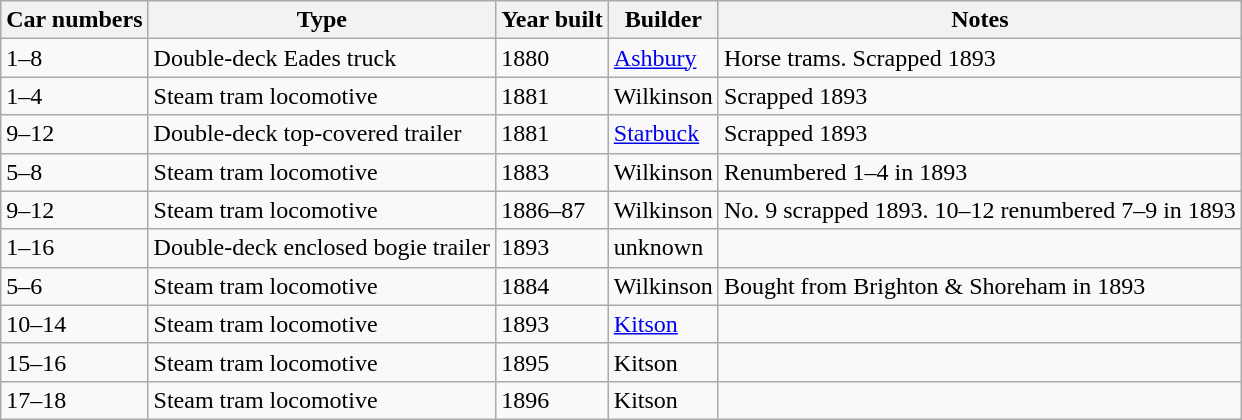<table class="wikitable">
<tr>
<th>Car numbers</th>
<th>Type</th>
<th>Year built</th>
<th>Builder</th>
<th>Notes</th>
</tr>
<tr>
<td>1–8</td>
<td>Double-deck Eades truck</td>
<td>1880</td>
<td><a href='#'>Ashbury</a></td>
<td>Horse trams. Scrapped 1893</td>
</tr>
<tr>
<td>1–4</td>
<td>Steam tram locomotive</td>
<td>1881</td>
<td>Wilkinson</td>
<td>Scrapped 1893</td>
</tr>
<tr>
<td>9–12</td>
<td>Double-deck top-covered trailer</td>
<td>1881</td>
<td><a href='#'>Starbuck</a></td>
<td>Scrapped 1893</td>
</tr>
<tr>
<td>5–8</td>
<td>Steam tram locomotive</td>
<td>1883</td>
<td>Wilkinson</td>
<td>Renumbered 1–4 in 1893</td>
</tr>
<tr>
<td>9–12</td>
<td>Steam tram locomotive</td>
<td>1886–87</td>
<td>Wilkinson</td>
<td>No. 9 scrapped 1893. 10–12 renumbered 7–9 in 1893</td>
</tr>
<tr>
<td>1–16</td>
<td>Double-deck enclosed bogie trailer</td>
<td>1893</td>
<td>unknown</td>
<td></td>
</tr>
<tr>
<td>5–6</td>
<td>Steam tram locomotive</td>
<td>1884</td>
<td>Wilkinson</td>
<td>Bought from Brighton & Shoreham in 1893</td>
</tr>
<tr>
<td>10–14</td>
<td>Steam tram locomotive</td>
<td>1893</td>
<td><a href='#'>Kitson</a></td>
<td></td>
</tr>
<tr>
<td>15–16</td>
<td>Steam tram locomotive</td>
<td>1895</td>
<td>Kitson</td>
<td></td>
</tr>
<tr>
<td>17–18</td>
<td>Steam tram locomotive</td>
<td>1896</td>
<td>Kitson</td>
<td></td>
</tr>
</table>
